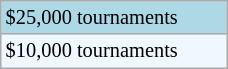<table class="wikitable" style="font-size:85%;" width=12%>
<tr bgcolor="lightblue">
<td>$25,000 tournaments</td>
</tr>
<tr bgcolor="#f0f8ff">
<td>$10,000 tournaments</td>
</tr>
</table>
